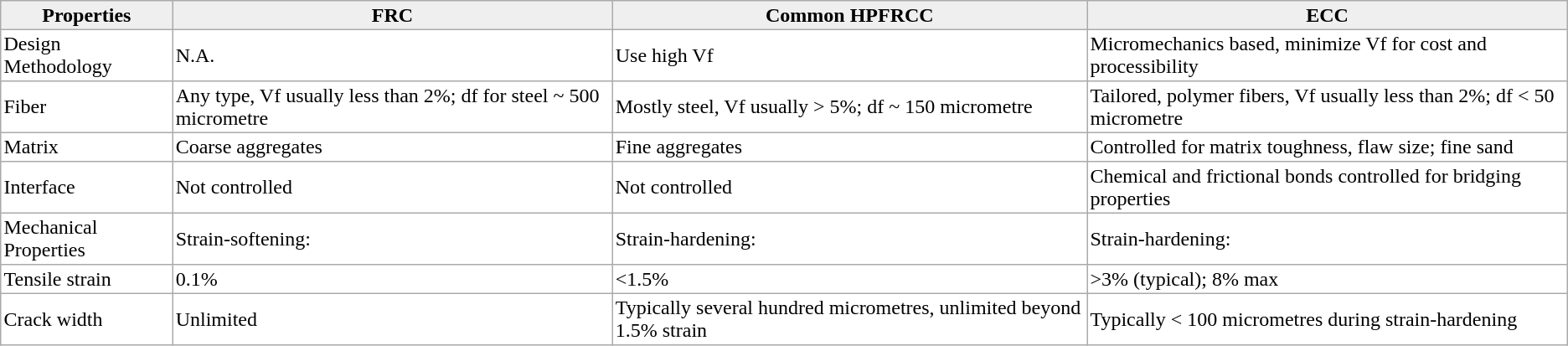<table cellpadding=2 cellspacing=2 border="1" style="margin: 0 0 1em 1em; border: 1px #aaaaaa solid; border-collapse: collapse;">
<tr bgcolor="#efefef">
<th>Properties</th>
<th>FRC</th>
<th>Common HPFRCC</th>
<th>ECC</th>
</tr>
<tr>
<td>Design Methodology</td>
<td>N.A.</td>
<td>Use high Vf</td>
<td>Micromechanics based, minimize Vf for cost and processibility</td>
</tr>
<tr>
<td>Fiber</td>
<td>Any type, Vf usually less than 2%; df for steel ~ 500 micrometre</td>
<td>Mostly steel, Vf usually > 5%; df ~ 150 micrometre</td>
<td>Tailored, polymer fibers, Vf usually less than 2%; df < 50 micrometre</td>
</tr>
<tr>
<td>Matrix</td>
<td>Coarse aggregates</td>
<td>Fine aggregates</td>
<td>Controlled for matrix toughness, flaw size; fine sand</td>
</tr>
<tr>
<td>Interface</td>
<td>Not controlled</td>
<td>Not controlled</td>
<td>Chemical and frictional bonds controlled for bridging properties</td>
</tr>
<tr>
<td>Mechanical Properties</td>
<td>Strain-softening:</td>
<td>Strain-hardening:</td>
<td>Strain-hardening:</td>
</tr>
<tr>
<td>Tensile strain</td>
<td>0.1%</td>
<td><1.5%</td>
<td>>3% (typical); 8% max</td>
</tr>
<tr>
<td>Crack width</td>
<td>Unlimited</td>
<td>Typically several hundred micrometres, unlimited beyond 1.5% strain</td>
<td>Typically < 100 micrometres during strain-hardening</td>
</tr>
</table>
